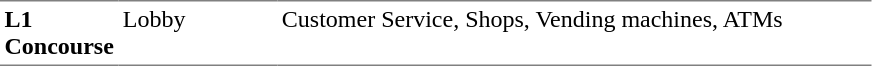<table table border=0 cellspacing=0 cellpadding=3>
<tr>
<td style="border-bottom:solid 1px gray; border-top:solid 1px gray;" valign=top width=50><strong>L1<br>Concourse</strong></td>
<td style="border-bottom:solid 1px gray; border-top:solid 1px gray;" valign=top width=100>Lobby</td>
<td style="border-bottom:solid 1px gray; border-top:solid 1px gray;" valign=top width=390>Customer Service, Shops, Vending machines, ATMs</td>
</tr>
</table>
